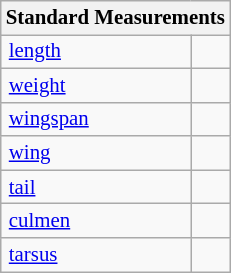<table class="wikitable" style="font-size: 87%;">
<tr>
<th colspan="2">Standard Measurements</th>
</tr>
<tr>
<td style="padding-right: 1em;padding-left:0.35em;"><a href='#'>length</a></td>
<td style="padding-right: 0.5em;padding-left:0.5em;"></td>
</tr>
<tr>
<td style="padding-right: 1em;padding-left:0.35em;"><a href='#'>weight</a></td>
<td style="padding-right: 0.5em;padding-left:0.5em;"></td>
</tr>
<tr>
<td style="padding-right: 1em;padding-left:0.35em;"><a href='#'>wingspan</a></td>
<td style="padding-right: 0.5em;padding-left:0.5em;"></td>
</tr>
<tr>
<td style="padding-right: 1em;padding-left:0.35em;"><a href='#'>wing</a></td>
<td style="padding-right: 0.5em;padding-left:0.5em;"></td>
</tr>
<tr>
<td style="padding-right: 1em;padding-left:0.35em;"><a href='#'>tail</a></td>
<td style="padding-right: 0.5em;padding-left:0.5em;"></td>
</tr>
<tr>
<td style="padding-right: 1em;padding-left:0.35em;"><a href='#'>culmen</a></td>
<td style="padding-right: 0.5em;padding-left:0.5em;"></td>
</tr>
<tr>
<td style="padding-right: 1em;padding-left:0.35em;"><a href='#'>tarsus</a></td>
<td style="padding-right: 0.5em;padding-left:0.5em;"></td>
</tr>
</table>
